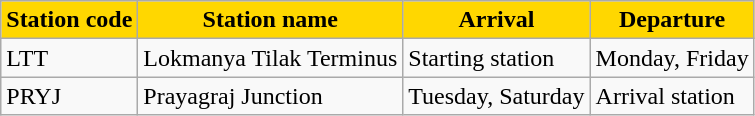<table class="wikitable">
<tr>
<th style="background:gold;">Station code</th>
<th ! style="background:gold;">Station name</th>
<th ! style="background:gold;">Arrival</th>
<th ! style="background:gold;">Departure</th>
</tr>
<tr>
<td valign="top">LTT</td>
<td valign="top">Lokmanya Tilak Terminus</td>
<td valign="top">Starting station</td>
<td valign="top">Monday, Friday</td>
</tr>
<tr>
<td valign="top">PRYJ</td>
<td valign="top">Prayagraj Junction</td>
<td valign="top">Tuesday, Saturday</td>
<td valign="top">Arrival station</td>
</tr>
</table>
